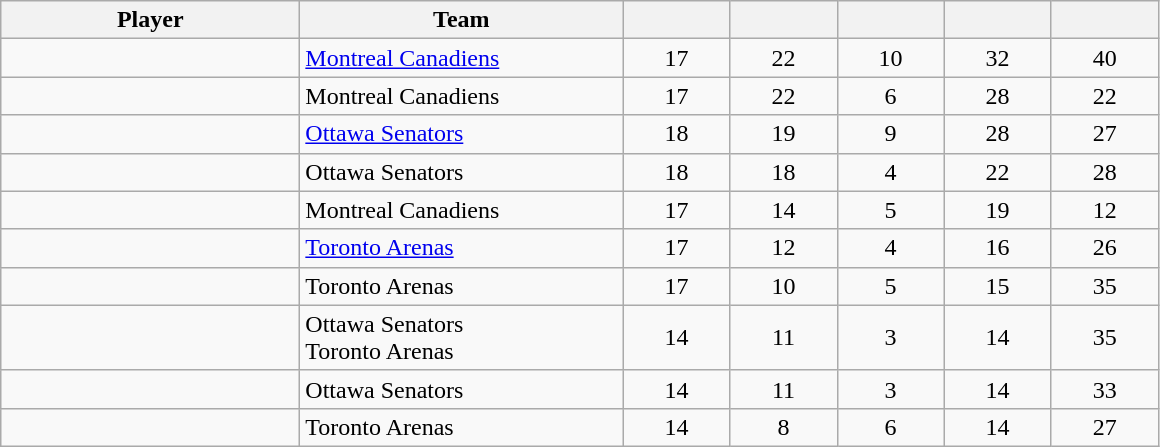<table class="wikitable sortable">
<tr>
<th style="width: 12em;">Player</th>
<th style="width: 13em;">Team</th>
<th style="width: 4em;"></th>
<th style="width: 4em;"></th>
<th style="width: 4em;"></th>
<th style="width: 4em;"></th>
<th style="width: 4em;"></th>
</tr>
<tr style="text-align:center;">
<td style="text-align:left;"></td>
<td style="text-align:left;"><a href='#'>Montreal Canadiens</a></td>
<td>17</td>
<td>22</td>
<td>10</td>
<td>32</td>
<td>40</td>
</tr>
<tr style="text-align:center;">
<td style="text-align:left;"></td>
<td style="text-align:left;">Montreal Canadiens</td>
<td>17</td>
<td>22</td>
<td>6</td>
<td>28</td>
<td>22</td>
</tr>
<tr style="text-align:center;">
<td style="text-align:left;"></td>
<td style="text-align:left;"><a href='#'>Ottawa Senators</a></td>
<td>18</td>
<td>19</td>
<td>9</td>
<td>28</td>
<td>27</td>
</tr>
<tr style="text-align:center;">
<td style="text-align:left;"></td>
<td style="text-align:left;">Ottawa Senators</td>
<td>18</td>
<td>18</td>
<td>4</td>
<td>22</td>
<td>28</td>
</tr>
<tr style="text-align:center;">
<td style="text-align:left;"></td>
<td style="text-align:left;">Montreal Canadiens</td>
<td>17</td>
<td>14</td>
<td>5</td>
<td>19</td>
<td>12</td>
</tr>
<tr style="text-align:center;">
<td style="text-align:left;"></td>
<td style="text-align:left;"><a href='#'>Toronto Arenas</a></td>
<td>17</td>
<td>12</td>
<td>4</td>
<td>16</td>
<td>26</td>
</tr>
<tr style="text-align:center;">
<td style="text-align:left;"></td>
<td style="text-align:left;">Toronto Arenas</td>
<td>17</td>
<td>10</td>
<td>5</td>
<td>15</td>
<td>35</td>
</tr>
<tr style="text-align:center;">
<td style="text-align:left;"></td>
<td style="text-align:left;">Ottawa Senators<br>Toronto Arenas</td>
<td>14</td>
<td>11</td>
<td>3</td>
<td>14</td>
<td>35</td>
</tr>
<tr style="text-align:center;">
<td style="text-align:left;"></td>
<td style="text-align:left;">Ottawa Senators</td>
<td>14</td>
<td>11</td>
<td>3</td>
<td>14</td>
<td>33</td>
</tr>
<tr style="text-align:center;">
<td style="text-align:left;"></td>
<td style="text-align:left;">Toronto Arenas</td>
<td>14</td>
<td>8</td>
<td>6</td>
<td>14</td>
<td>27</td>
</tr>
</table>
